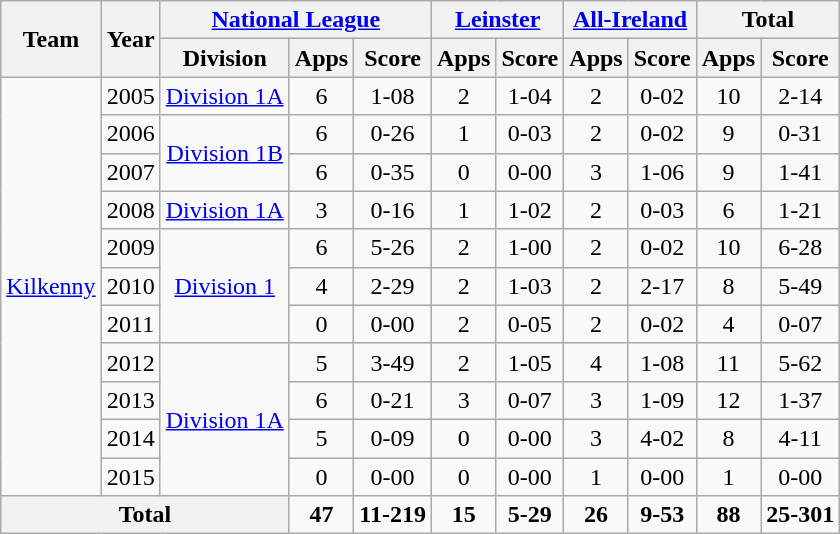<table class="wikitable" style="text-align:center">
<tr>
<th rowspan="2">Team</th>
<th rowspan="2">Year</th>
<th colspan="3"><a href='#'>National League</a></th>
<th colspan="2"><a href='#'>Leinster</a></th>
<th colspan="2"><a href='#'>All-Ireland</a></th>
<th colspan="2">Total</th>
</tr>
<tr>
<th>Division</th>
<th>Apps</th>
<th>Score</th>
<th>Apps</th>
<th>Score</th>
<th>Apps</th>
<th>Score</th>
<th>Apps</th>
<th>Score</th>
</tr>
<tr>
<td rowspan="11"><a href='#'>Kilkenny</a></td>
<td>2005</td>
<td rowspan="1"><a href='#'>Division 1A</a></td>
<td>6</td>
<td>1-08</td>
<td>2</td>
<td>1-04</td>
<td>2</td>
<td>0-02</td>
<td>10</td>
<td>2-14</td>
</tr>
<tr>
<td>2006</td>
<td rowspan="2"><a href='#'>Division 1B</a></td>
<td>6</td>
<td>0-26</td>
<td>1</td>
<td>0-03</td>
<td>2</td>
<td>0-02</td>
<td>9</td>
<td>0-31</td>
</tr>
<tr>
<td>2007</td>
<td>6</td>
<td>0-35</td>
<td>0</td>
<td>0-00</td>
<td>3</td>
<td>1-06</td>
<td>9</td>
<td>1-41</td>
</tr>
<tr>
<td>2008</td>
<td rowspan="1"><a href='#'>Division 1A</a></td>
<td>3</td>
<td>0-16</td>
<td>1</td>
<td>1-02</td>
<td>2</td>
<td>0-03</td>
<td>6</td>
<td>1-21</td>
</tr>
<tr>
<td>2009</td>
<td rowspan="3"><a href='#'>Division 1</a></td>
<td>6</td>
<td>5-26</td>
<td>2</td>
<td>1-00</td>
<td>2</td>
<td>0-02</td>
<td>10</td>
<td>6-28</td>
</tr>
<tr>
<td>2010</td>
<td>4</td>
<td>2-29</td>
<td>2</td>
<td>1-03</td>
<td>2</td>
<td>2-17</td>
<td>8</td>
<td>5-49</td>
</tr>
<tr>
<td>2011</td>
<td>0</td>
<td>0-00</td>
<td>2</td>
<td>0-05</td>
<td>2</td>
<td>0-02</td>
<td>4</td>
<td>0-07</td>
</tr>
<tr>
<td>2012</td>
<td rowspan="4"><a href='#'>Division 1A</a></td>
<td>5</td>
<td>3-49</td>
<td>2</td>
<td>1-05</td>
<td>4</td>
<td>1-08</td>
<td>11</td>
<td>5-62</td>
</tr>
<tr>
<td>2013</td>
<td>6</td>
<td>0-21</td>
<td>3</td>
<td>0-07</td>
<td>3</td>
<td>1-09</td>
<td>12</td>
<td>1-37</td>
</tr>
<tr>
<td>2014</td>
<td>5</td>
<td>0-09</td>
<td>0</td>
<td>0-00</td>
<td>3</td>
<td>4-02</td>
<td>8</td>
<td>4-11</td>
</tr>
<tr>
<td>2015</td>
<td>0</td>
<td>0-00</td>
<td>0</td>
<td>0-00</td>
<td>1</td>
<td>0-00</td>
<td>1</td>
<td>0-00</td>
</tr>
<tr>
<th colspan="3">Total</th>
<td><strong>47</strong></td>
<td><strong>11-219</strong></td>
<td><strong>15</strong></td>
<td><strong>5-29</strong></td>
<td><strong>26</strong></td>
<td><strong>9-53</strong></td>
<td><strong>88</strong></td>
<td><strong>25-301</strong></td>
</tr>
</table>
